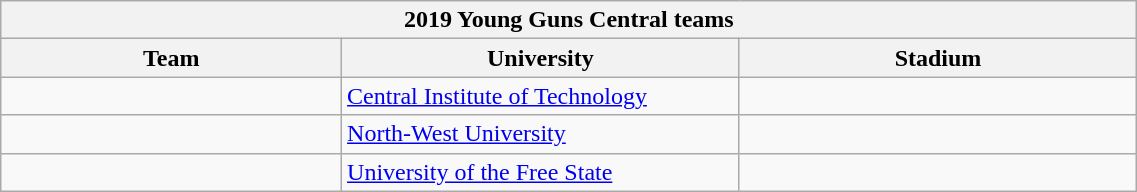<table class="wikitable sortable" style="text-align:left; font-size:100%; width:60%">
<tr>
<th colspan="100%">2019 Young Guns Central teams</th>
</tr>
<tr>
<th style="width:30%;">Team</th>
<th style="width:35%;">University</th>
<th style="width:35%;">Stadium</th>
</tr>
<tr>
<td></td>
<td><a href='#'>Central Institute of Technology</a></td>
<td></td>
</tr>
<tr>
<td></td>
<td><a href='#'>North-West University</a></td>
<td></td>
</tr>
<tr>
<td></td>
<td><a href='#'>University of the Free State</a></td>
<td></td>
</tr>
</table>
